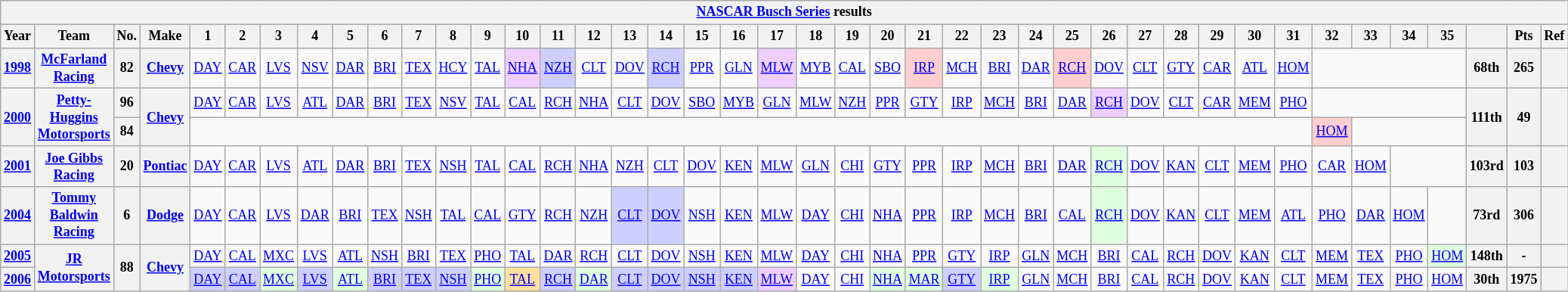<table class="wikitable" style="text-align:center; font-size:75%">
<tr>
<th colspan=42><a href='#'>NASCAR Busch Series</a> results</th>
</tr>
<tr>
<th>Year</th>
<th>Team</th>
<th>No.</th>
<th>Make</th>
<th>1</th>
<th>2</th>
<th>3</th>
<th>4</th>
<th>5</th>
<th>6</th>
<th>7</th>
<th>8</th>
<th>9</th>
<th>10</th>
<th>11</th>
<th>12</th>
<th>13</th>
<th>14</th>
<th>15</th>
<th>16</th>
<th>17</th>
<th>18</th>
<th>19</th>
<th>20</th>
<th>21</th>
<th>22</th>
<th>23</th>
<th>24</th>
<th>25</th>
<th>26</th>
<th>27</th>
<th>28</th>
<th>29</th>
<th>30</th>
<th>31</th>
<th>32</th>
<th>33</th>
<th>34</th>
<th>35</th>
<th></th>
<th>Pts</th>
<th>Ref</th>
</tr>
<tr>
<th><a href='#'>1998</a></th>
<th><a href='#'>McFarland Racing</a></th>
<th>82</th>
<th><a href='#'>Chevy</a></th>
<td><a href='#'>DAY</a></td>
<td><a href='#'>CAR</a></td>
<td><a href='#'>LVS</a></td>
<td><a href='#'>NSV</a></td>
<td><a href='#'>DAR</a></td>
<td><a href='#'>BRI</a></td>
<td><a href='#'>TEX</a></td>
<td><a href='#'>HCY</a></td>
<td><a href='#'>TAL</a></td>
<td style="background:#EFCFFF;"><a href='#'>NHA</a><br></td>
<td style="background:#CFCFFF;"><a href='#'>NZH</a><br></td>
<td><a href='#'>CLT</a></td>
<td><a href='#'>DOV</a></td>
<td style="background:#CFCFFF;"><a href='#'>RCH</a><br></td>
<td><a href='#'>PPR</a></td>
<td><a href='#'>GLN</a></td>
<td style="background:#EFCFFF;"><a href='#'>MLW</a><br></td>
<td><a href='#'>MYB</a></td>
<td><a href='#'>CAL</a></td>
<td><a href='#'>SBO</a></td>
<td style="background:#FFCFCF;"><a href='#'>IRP</a><br></td>
<td><a href='#'>MCH</a></td>
<td><a href='#'>BRI</a></td>
<td><a href='#'>DAR</a></td>
<td style="background:#FFCFCF;"><a href='#'>RCH</a><br></td>
<td><a href='#'>DOV</a></td>
<td><a href='#'>CLT</a></td>
<td><a href='#'>GTY</a></td>
<td><a href='#'>CAR</a></td>
<td><a href='#'>ATL</a></td>
<td><a href='#'>HOM</a></td>
<td colspan=4></td>
<th>68th</th>
<th>265</th>
<th></th>
</tr>
<tr>
<th rowspan=2><a href='#'>2000</a></th>
<th rowspan=2><a href='#'>Petty-Huggins Motorsports</a></th>
<th>96</th>
<th rowspan=2><a href='#'>Chevy</a></th>
<td><a href='#'>DAY</a></td>
<td><a href='#'>CAR</a></td>
<td><a href='#'>LVS</a></td>
<td><a href='#'>ATL</a></td>
<td><a href='#'>DAR</a></td>
<td><a href='#'>BRI</a></td>
<td><a href='#'>TEX</a></td>
<td><a href='#'>NSV</a></td>
<td><a href='#'>TAL</a></td>
<td><a href='#'>CAL</a></td>
<td><a href='#'>RCH</a></td>
<td><a href='#'>NHA</a></td>
<td><a href='#'>CLT</a></td>
<td><a href='#'>DOV</a></td>
<td><a href='#'>SBO</a></td>
<td><a href='#'>MYB</a></td>
<td><a href='#'>GLN</a></td>
<td><a href='#'>MLW</a></td>
<td><a href='#'>NZH</a></td>
<td><a href='#'>PPR</a></td>
<td><a href='#'>GTY</a></td>
<td><a href='#'>IRP</a></td>
<td><a href='#'>MCH</a></td>
<td><a href='#'>BRI</a></td>
<td><a href='#'>DAR</a></td>
<td style="background:#EFCFFF;"><a href='#'>RCH</a><br></td>
<td><a href='#'>DOV</a></td>
<td><a href='#'>CLT</a></td>
<td><a href='#'>CAR</a></td>
<td><a href='#'>MEM</a></td>
<td><a href='#'>PHO</a></td>
<td colspan=4></td>
<th rowspan=2>111th</th>
<th rowspan=2>49</th>
<th rowspan=2></th>
</tr>
<tr>
<th>84</th>
<td colspan=31></td>
<td style="background:#FFCFCF;"><a href='#'>HOM</a><br></td>
<td colspan=3></td>
</tr>
<tr>
<th><a href='#'>2001</a></th>
<th><a href='#'>Joe Gibbs Racing</a></th>
<th>20</th>
<th><a href='#'>Pontiac</a></th>
<td><a href='#'>DAY</a></td>
<td><a href='#'>CAR</a></td>
<td><a href='#'>LVS</a></td>
<td><a href='#'>ATL</a></td>
<td><a href='#'>DAR</a></td>
<td><a href='#'>BRI</a></td>
<td><a href='#'>TEX</a></td>
<td><a href='#'>NSH</a></td>
<td><a href='#'>TAL</a></td>
<td><a href='#'>CAL</a></td>
<td><a href='#'>RCH</a></td>
<td><a href='#'>NHA</a></td>
<td><a href='#'>NZH</a></td>
<td><a href='#'>CLT</a></td>
<td><a href='#'>DOV</a></td>
<td><a href='#'>KEN</a></td>
<td><a href='#'>MLW</a></td>
<td><a href='#'>GLN</a></td>
<td><a href='#'>CHI</a></td>
<td><a href='#'>GTY</a></td>
<td><a href='#'>PPR</a></td>
<td><a href='#'>IRP</a></td>
<td><a href='#'>MCH</a></td>
<td><a href='#'>BRI</a></td>
<td><a href='#'>DAR</a></td>
<td style="background:#DFFFDF;"><a href='#'>RCH</a><br></td>
<td><a href='#'>DOV</a></td>
<td><a href='#'>KAN</a></td>
<td><a href='#'>CLT</a></td>
<td><a href='#'>MEM</a></td>
<td><a href='#'>PHO</a></td>
<td><a href='#'>CAR</a></td>
<td><a href='#'>HOM</a></td>
<td colspan=2></td>
<th>103rd</th>
<th>103</th>
<th></th>
</tr>
<tr>
<th><a href='#'>2004</a></th>
<th><a href='#'>Tommy Baldwin Racing</a></th>
<th>6</th>
<th><a href='#'>Dodge</a></th>
<td><a href='#'>DAY</a></td>
<td><a href='#'>CAR</a></td>
<td><a href='#'>LVS</a></td>
<td><a href='#'>DAR</a></td>
<td><a href='#'>BRI</a></td>
<td><a href='#'>TEX</a></td>
<td><a href='#'>NSH</a></td>
<td><a href='#'>TAL</a></td>
<td><a href='#'>CAL</a></td>
<td><a href='#'>GTY</a></td>
<td><a href='#'>RCH</a></td>
<td><a href='#'>NZH</a></td>
<td style="background:#CFCFFF;"><a href='#'>CLT</a><br></td>
<td style="background:#CFCFFF;"><a href='#'>DOV</a><br></td>
<td><a href='#'>NSH</a></td>
<td><a href='#'>KEN</a></td>
<td><a href='#'>MLW</a></td>
<td><a href='#'>DAY</a></td>
<td><a href='#'>CHI</a></td>
<td><a href='#'>NHA</a></td>
<td><a href='#'>PPR</a></td>
<td><a href='#'>IRP</a></td>
<td><a href='#'>MCH</a></td>
<td><a href='#'>BRI</a></td>
<td><a href='#'>CAL</a></td>
<td style="background:#DFFFDF;"><a href='#'>RCH</a><br></td>
<td><a href='#'>DOV</a></td>
<td><a href='#'>KAN</a></td>
<td><a href='#'>CLT</a></td>
<td><a href='#'>MEM</a></td>
<td><a href='#'>ATL</a></td>
<td><a href='#'>PHO</a></td>
<td><a href='#'>DAR</a></td>
<td><a href='#'>HOM</a></td>
<td></td>
<th>73rd</th>
<th>306</th>
<th></th>
</tr>
<tr>
<th><a href='#'>2005</a></th>
<th rowspan=2><a href='#'>JR Motorsports</a></th>
<th rowspan=2>88</th>
<th rowspan=2><a href='#'>Chevy</a></th>
<td><a href='#'>DAY</a></td>
<td><a href='#'>CAL</a></td>
<td><a href='#'>MXC</a></td>
<td><a href='#'>LVS</a></td>
<td><a href='#'>ATL</a></td>
<td><a href='#'>NSH</a></td>
<td><a href='#'>BRI</a></td>
<td><a href='#'>TEX</a></td>
<td><a href='#'>PHO</a></td>
<td><a href='#'>TAL</a></td>
<td><a href='#'>DAR</a></td>
<td><a href='#'>RCH</a></td>
<td><a href='#'>CLT</a></td>
<td><a href='#'>DOV</a></td>
<td><a href='#'>NSH</a></td>
<td><a href='#'>KEN</a></td>
<td><a href='#'>MLW</a></td>
<td><a href='#'>DAY</a></td>
<td><a href='#'>CHI</a></td>
<td><a href='#'>NHA</a></td>
<td><a href='#'>PPR</a></td>
<td><a href='#'>GTY</a></td>
<td><a href='#'>IRP</a></td>
<td><a href='#'>GLN</a></td>
<td><a href='#'>MCH</a></td>
<td><a href='#'>BRI</a></td>
<td><a href='#'>CAL</a></td>
<td><a href='#'>RCH</a></td>
<td><a href='#'>DOV</a></td>
<td><a href='#'>KAN</a></td>
<td><a href='#'>CLT</a></td>
<td><a href='#'>MEM</a></td>
<td><a href='#'>TEX</a></td>
<td><a href='#'>PHO</a></td>
<td style="background:#DFFFDF;"><a href='#'>HOM</a><br></td>
<th>148th</th>
<th>-</th>
<th></th>
</tr>
<tr>
<th><a href='#'>2006</a></th>
<td style="background:#CFCFFF;"><a href='#'>DAY</a><br></td>
<td style="background:#CFCFFF;"><a href='#'>CAL</a><br></td>
<td style="background:#DFFFDF;"><a href='#'>MXC</a><br></td>
<td style="background:#CFCFFF;"><a href='#'>LVS</a><br></td>
<td style="background:#DFFFDF;"><a href='#'>ATL</a><br></td>
<td style="background:#CFCFFF;"><a href='#'>BRI</a><br></td>
<td style="background:#CFCFFF;"><a href='#'>TEX</a><br></td>
<td style="background:#CFCFFF;"><a href='#'>NSH</a><br></td>
<td style="background:#DFFFDF;"><a href='#'>PHO</a><br></td>
<td style="background:#FFDF9F;"><a href='#'>TAL</a><br></td>
<td style="background:#CFCFFF;"><a href='#'>RCH</a><br></td>
<td style="background:#DFFFDF;"><a href='#'>DAR</a><br></td>
<td style="background:#CFCFFF;"><a href='#'>CLT</a><br></td>
<td style="background:#CFCFFF;"><a href='#'>DOV</a><br></td>
<td style="background:#CFCFFF;"><a href='#'>NSH</a><br></td>
<td style="background:#CFCFFF;"><a href='#'>KEN</a><br></td>
<td style="background:#EFCFFF;"><a href='#'>MLW</a><br></td>
<td><a href='#'>DAY</a></td>
<td><a href='#'>CHI</a></td>
<td style="background:#DFFFDF;"><a href='#'>NHA</a><br></td>
<td style="background:#DFFFDF;"><a href='#'>MAR</a><br></td>
<td style="background:#CFCFFF;"><a href='#'>GTY</a><br></td>
<td style="background:#DFFFDF;"><a href='#'>IRP</a><br></td>
<td><a href='#'>GLN</a></td>
<td><a href='#'>MCH</a></td>
<td><a href='#'>BRI</a></td>
<td><a href='#'>CAL</a></td>
<td><a href='#'>RCH</a></td>
<td><a href='#'>DOV</a></td>
<td><a href='#'>KAN</a></td>
<td><a href='#'>CLT</a></td>
<td><a href='#'>MEM</a></td>
<td><a href='#'>TEX</a></td>
<td><a href='#'>PHO</a></td>
<td><a href='#'>HOM</a></td>
<th>30th</th>
<th>1975</th>
<th></th>
</tr>
</table>
